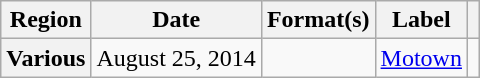<table class="wikitable plainrowheaders">
<tr>
<th scope="col">Region</th>
<th scope="col">Date</th>
<th scope="col">Format(s)</th>
<th scope="col">Label</th>
<th scope="col"></th>
</tr>
<tr>
<th scope="row">Various</th>
<td>August 25, 2014</td>
<td></td>
<td><a href='#'>Motown</a></td>
<td></td>
</tr>
</table>
